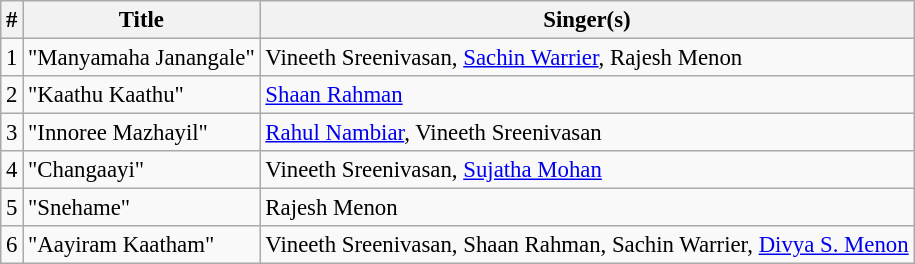<table class="wikitable" style="font-size:95%;">
<tr>
<th>#</th>
<th>Title</th>
<th>Singer(s)</th>
</tr>
<tr>
<td>1</td>
<td>"Manyamaha Janangale"</td>
<td>Vineeth Sreenivasan, <a href='#'>Sachin Warrier</a>, Rajesh Menon</td>
</tr>
<tr>
<td>2</td>
<td>"Kaathu Kaathu"</td>
<td><a href='#'>Shaan Rahman</a></td>
</tr>
<tr>
<td>3</td>
<td>"Innoree Mazhayil"</td>
<td><a href='#'>Rahul Nambiar</a>, Vineeth Sreenivasan</td>
</tr>
<tr>
<td>4</td>
<td>"Changaayi"</td>
<td>Vineeth Sreenivasan, <a href='#'>Sujatha Mohan</a></td>
</tr>
<tr>
<td>5</td>
<td>"Snehame"</td>
<td>Rajesh Menon</td>
</tr>
<tr>
<td>6</td>
<td>"Aayiram Kaatham"</td>
<td>Vineeth Sreenivasan, Shaan Rahman, Sachin Warrier, <a href='#'>Divya S. Menon</a></td>
</tr>
</table>
